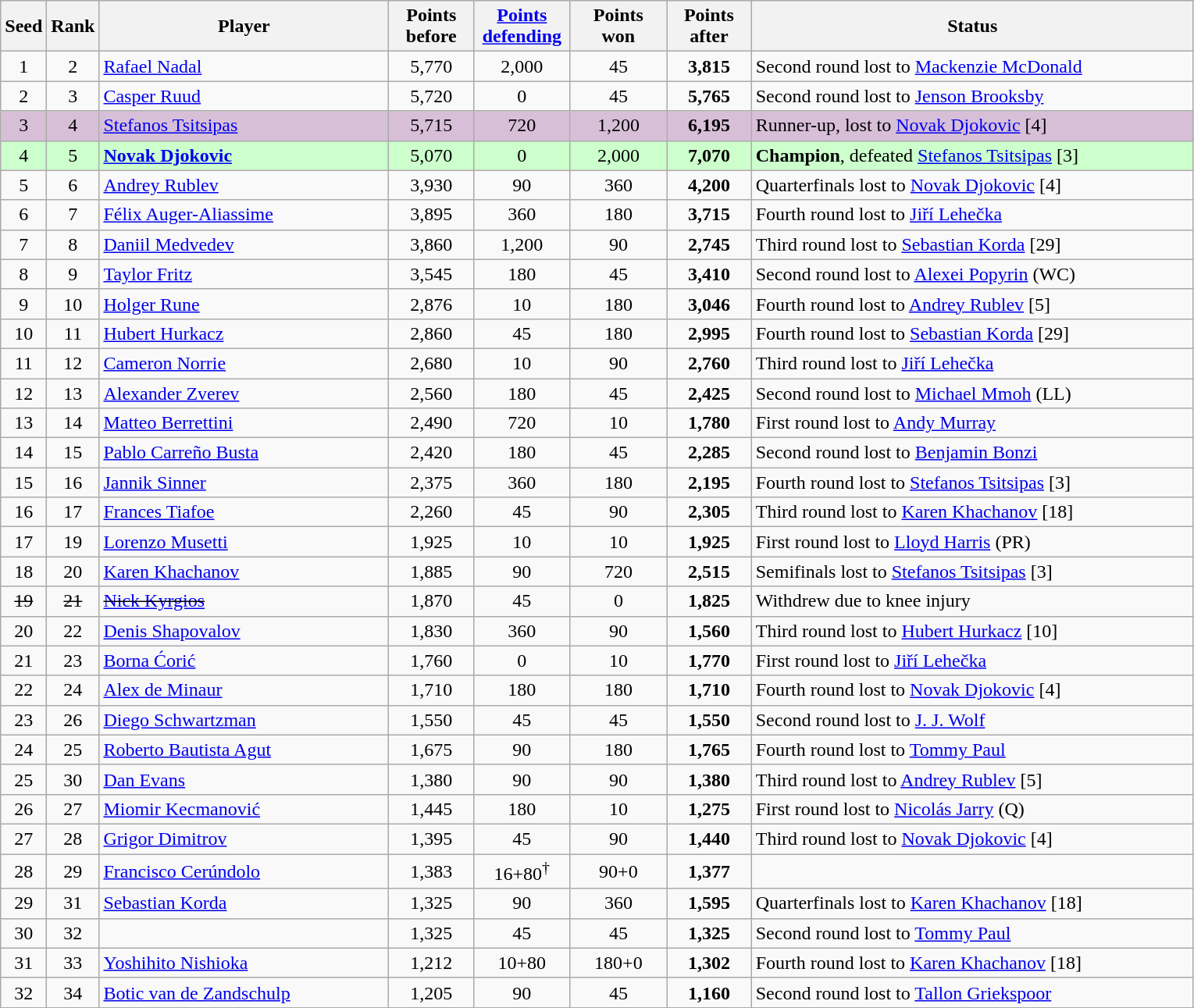<table class="wikitable sortable">
<tr>
<th style="width:30px;">Seed</th>
<th style="width:30px;">Rank</th>
<th style="width:240px;">Player</th>
<th style="width:65px;">Points before</th>
<th style="width:75px;"><a href='#'>Points defending</a></th>
<th style="width:75px;">Points won</th>
<th style="width:65px;">Points after</th>
<th style="width:370px;">Status</th>
</tr>
<tr>
<td style="text-align:center;">1</td>
<td style="text-align:center;">2</td>
<td> <a href='#'>Rafael Nadal</a></td>
<td style="text-align:center;">5,770</td>
<td style="text-align:center;">2,000</td>
<td style="text-align:center;">45</td>
<td style="text-align:center;"><strong>3,815</strong></td>
<td>Second round lost to  <a href='#'>Mackenzie McDonald</a></td>
</tr>
<tr>
<td style="text-align:center;">2</td>
<td style="text-align:center;">3</td>
<td> <a href='#'>Casper Ruud</a></td>
<td style="text-align:center;">5,720</td>
<td style="text-align:center;">0</td>
<td style="text-align:center;">45</td>
<td style="text-align:center;"><strong>5,765</strong></td>
<td>Second round lost to  <a href='#'>Jenson Brooksby</a></td>
</tr>
<tr style="background:#D8BFD8">
<td style="text-align:center;">3</td>
<td style="text-align:center;">4</td>
<td> <a href='#'>Stefanos Tsitsipas</a></td>
<td style="text-align:center;">5,715</td>
<td style="text-align:center;">720</td>
<td style="text-align:center;">1,200</td>
<td style="text-align:center;"><strong>6,195</strong></td>
<td>Runner-up, lost to  <a href='#'>Novak Djokovic</a> [4]</td>
</tr>
<tr style="background:#cfc">
<td style="text-align:center;">4</td>
<td style="text-align:center;">5</td>
<td> <strong><a href='#'>Novak Djokovic</a></strong></td>
<td style="text-align:center;">5,070</td>
<td style="text-align:center;">0</td>
<td style="text-align:center;">2,000</td>
<td style="text-align:center;"><strong>7,070</strong></td>
<td><strong>Champion</strong>, defeated  <a href='#'>Stefanos Tsitsipas</a> [3]</td>
</tr>
<tr>
<td style="text-align:center;">5</td>
<td style="text-align:center;">6</td>
<td><a href='#'>Andrey Rublev</a></td>
<td style="text-align:center;">3,930</td>
<td style="text-align:center;">90</td>
<td style="text-align:center;">360</td>
<td style="text-align:center;"><strong>4,200</strong></td>
<td>Quarterfinals lost to  <a href='#'>Novak Djokovic</a> [4]</td>
</tr>
<tr>
<td style="text-align:center;">6</td>
<td style="text-align:center;">7</td>
<td> <a href='#'>Félix Auger-Aliassime</a></td>
<td style="text-align:center;">3,895</td>
<td style="text-align:center;">360</td>
<td style="text-align:center;">180</td>
<td style="text-align:center;"><strong>3,715</strong></td>
<td>Fourth round lost to  <a href='#'>Jiří Lehečka</a></td>
</tr>
<tr>
<td style="text-align:center;">7</td>
<td style="text-align:center;">8</td>
<td><a href='#'>Daniil Medvedev</a></td>
<td style="text-align:center;">3,860</td>
<td style="text-align:center;">1,200</td>
<td style="text-align:center;">90</td>
<td style="text-align:center;"><strong>2,745</strong></td>
<td>Third round lost to  <a href='#'>Sebastian Korda</a> [29]</td>
</tr>
<tr>
<td style="text-align:center;">8</td>
<td style="text-align:center;">9</td>
<td> <a href='#'>Taylor Fritz</a></td>
<td style="text-align:center;">3,545</td>
<td style="text-align:center;">180</td>
<td style="text-align:center;">45</td>
<td style="text-align:center;"><strong>3,410</strong></td>
<td>Second round lost to  <a href='#'>Alexei Popyrin</a> (WC)</td>
</tr>
<tr>
<td style="text-align:center;">9</td>
<td style="text-align:center;">10</td>
<td> <a href='#'>Holger Rune</a></td>
<td style="text-align:center;">2,876</td>
<td style="text-align:center;">10</td>
<td style="text-align:center;">180</td>
<td style="text-align:center;"><strong>3,046</strong></td>
<td>Fourth round lost to <a href='#'>Andrey Rublev</a> [5]</td>
</tr>
<tr>
<td style="text-align:center;">10</td>
<td style="text-align:center;">11</td>
<td> <a href='#'>Hubert Hurkacz</a></td>
<td style="text-align:center;">2,860</td>
<td style="text-align:center;">45</td>
<td style="text-align:center;">180</td>
<td style="text-align:center;"><strong>2,995</strong></td>
<td>Fourth round lost to  <a href='#'>Sebastian Korda</a> [29]</td>
</tr>
<tr>
<td style="text-align:center;">11</td>
<td style="text-align:center;">12</td>
<td> <a href='#'>Cameron Norrie</a></td>
<td style="text-align:center;">2,680</td>
<td style="text-align:center;">10</td>
<td style="text-align:center;">90</td>
<td style="text-align:center;"><strong>2,760</strong></td>
<td>Third round lost to  <a href='#'>Jiří Lehečka</a></td>
</tr>
<tr>
<td style="text-align:center;">12</td>
<td style="text-align:center;">13</td>
<td> <a href='#'>Alexander Zverev</a></td>
<td style="text-align:center;">2,560</td>
<td style="text-align:center;">180</td>
<td style="text-align:center;">45</td>
<td style="text-align:center;"><strong>2,425</strong></td>
<td>Second round lost to  <a href='#'>Michael Mmoh</a> (LL)</td>
</tr>
<tr>
<td style="text-align:center;">13</td>
<td style="text-align:center;">14</td>
<td> <a href='#'>Matteo Berrettini</a></td>
<td style="text-align:center;">2,490</td>
<td style="text-align:center;">720</td>
<td style="text-align:center;">10</td>
<td style="text-align:center;"><strong>1,780</strong></td>
<td>First round lost to  <a href='#'>Andy Murray</a></td>
</tr>
<tr>
<td style="text-align:center;">14</td>
<td style="text-align:center;">15</td>
<td> <a href='#'>Pablo Carreño Busta</a></td>
<td style="text-align:center;">2,420</td>
<td style="text-align:center;">180</td>
<td style="text-align:center;">45</td>
<td style="text-align:center;"><strong>2,285</strong></td>
<td>Second round lost to  <a href='#'>Benjamin Bonzi</a></td>
</tr>
<tr>
<td style="text-align:center;">15</td>
<td style="text-align:center;">16</td>
<td> <a href='#'>Jannik Sinner</a></td>
<td style="text-align:center;">2,375</td>
<td style="text-align:center;">360</td>
<td style="text-align:center;">180</td>
<td style="text-align:center;"><strong>2,195</strong></td>
<td>Fourth round lost to  <a href='#'>Stefanos Tsitsipas</a> [3]</td>
</tr>
<tr>
<td style="text-align:center;">16</td>
<td style="text-align:center;">17</td>
<td> <a href='#'>Frances Tiafoe</a></td>
<td style="text-align:center;">2,260</td>
<td style="text-align:center;">45</td>
<td style="text-align:center;">90</td>
<td style="text-align:center;"><strong>2,305</strong></td>
<td>Third round lost to <a href='#'>Karen Khachanov</a> [18]</td>
</tr>
<tr>
<td style="text-align:center;">17</td>
<td style="text-align:center;">19</td>
<td> <a href='#'>Lorenzo Musetti</a></td>
<td style="text-align:center;">1,925</td>
<td style="text-align:center;">10</td>
<td style="text-align:center;">10</td>
<td style="text-align:center;"><strong>1,925</strong></td>
<td>First round lost to  <a href='#'>Lloyd Harris</a> (PR)</td>
</tr>
<tr>
<td style="text-align:center;">18</td>
<td style="text-align:center;">20</td>
<td><a href='#'>Karen Khachanov</a></td>
<td style="text-align:center;">1,885</td>
<td style="text-align:center;">90</td>
<td style="text-align:center;">720</td>
<td style="text-align:center;"><strong>2,515</strong></td>
<td>Semifinals lost to  <a href='#'>Stefanos Tsitsipas</a> [3]</td>
</tr>
<tr>
<td style="text-align:center;"><s>19</s></td>
<td style="text-align:center;"><s>21</s></td>
<td> <s><a href='#'>Nick Kyrgios</a></s></td>
<td style="text-align:center;">1,870</td>
<td style="text-align:center;">45</td>
<td style="text-align:center;">0</td>
<td style="text-align:center;"><strong>1,825</strong></td>
<td>Withdrew due to knee injury</td>
</tr>
<tr>
<td style="text-align:center;">20</td>
<td style="text-align:center;">22</td>
<td> <a href='#'>Denis Shapovalov</a></td>
<td style="text-align:center;">1,830</td>
<td style="text-align:center;">360</td>
<td style="text-align:center;">90</td>
<td style="text-align:center;"><strong>1,560</strong></td>
<td>Third round lost to  <a href='#'>Hubert Hurkacz</a> [10]</td>
</tr>
<tr>
<td style="text-align:center;">21</td>
<td style="text-align:center;">23</td>
<td> <a href='#'>Borna Ćorić</a></td>
<td style="text-align:center;">1,760</td>
<td style="text-align:center;">0</td>
<td style="text-align:center;">10</td>
<td style="text-align:center;"><strong>1,770</strong></td>
<td>First round lost to  <a href='#'>Jiří Lehečka</a></td>
</tr>
<tr>
<td style="text-align:center;">22</td>
<td style="text-align:center;">24</td>
<td> <a href='#'>Alex de Minaur</a></td>
<td style="text-align:center;">1,710</td>
<td style="text-align:center;">180</td>
<td style="text-align:center;">180</td>
<td style="text-align:center;"><strong>1,710</strong></td>
<td>Fourth round lost to  <a href='#'>Novak Djokovic</a> [4]</td>
</tr>
<tr>
<td style="text-align:center;">23</td>
<td style="text-align:center;">26</td>
<td> <a href='#'>Diego Schwartzman</a></td>
<td style="text-align:center;">1,550</td>
<td style="text-align:center;">45</td>
<td style="text-align:center;">45</td>
<td style="text-align:center;"><strong>1,550</strong></td>
<td>Second round lost to  <a href='#'>J. J. Wolf</a></td>
</tr>
<tr>
<td style="text-align:center;">24</td>
<td style="text-align:center;">25</td>
<td> <a href='#'>Roberto Bautista Agut</a></td>
<td style="text-align:center;">1,675</td>
<td style="text-align:center;">90</td>
<td style="text-align:center;">180</td>
<td style="text-align:center;"><strong>1,765</strong></td>
<td>Fourth round lost to  <a href='#'>Tommy Paul</a></td>
</tr>
<tr>
<td style="text-align:center;">25</td>
<td style="text-align:center;">30</td>
<td> <a href='#'>Dan Evans</a></td>
<td style="text-align:center;">1,380</td>
<td style="text-align:center;">90</td>
<td style="text-align:center;">90</td>
<td style="text-align:center;"><strong>1,380</strong></td>
<td>Third round lost to <a href='#'>Andrey Rublev</a> [5]</td>
</tr>
<tr>
<td style="text-align:center;">26</td>
<td style="text-align:center;">27</td>
<td> <a href='#'>Miomir Kecmanović</a></td>
<td style="text-align:center;">1,445</td>
<td style="text-align:center;">180</td>
<td style="text-align:center;">10</td>
<td style="text-align:center;"><strong>1,275</strong></td>
<td>First round lost to  <a href='#'>Nicolás Jarry</a> (Q)</td>
</tr>
<tr>
<td style="text-align:center;">27</td>
<td style="text-align:center;">28</td>
<td> <a href='#'>Grigor Dimitrov</a></td>
<td style="text-align:center;">1,395</td>
<td style="text-align:center;">45</td>
<td style="text-align:center;">90</td>
<td style="text-align:center;"><strong>1,440</strong></td>
<td>Third round lost to  <a href='#'>Novak Djokovic</a> [4]</td>
</tr>
<tr>
<td style="text-align:center;">28</td>
<td style="text-align:center;">29</td>
<td> <a href='#'>Francisco Cerúndolo</a></td>
<td style="text-align:center;">1,383</td>
<td style="text-align:center;">16+80<sup>†</sup></td>
<td style="text-align:center;">90+0</td>
<td style="text-align:center;"><strong>1,377</strong></td>
<td></td>
</tr>
<tr>
<td style="text-align:center;">29</td>
<td style="text-align:center;">31</td>
<td> <a href='#'>Sebastian Korda</a></td>
<td style="text-align:center;">1,325</td>
<td style="text-align:center;">90</td>
<td style="text-align:center;">360</td>
<td style="text-align:center;"><strong>1,595</strong></td>
<td>Quarterfinals lost to <a href='#'>Karen Khachanov</a> [18]</td>
</tr>
<tr>
<td style="text-align:center;">30</td>
<td style="text-align:center;">32</td>
<td></td>
<td style="text-align:center;">1,325</td>
<td style="text-align:center;">45</td>
<td style="text-align:center;">45</td>
<td style="text-align:center;"><strong>1,325</strong></td>
<td>Second round lost to  <a href='#'>Tommy Paul</a></td>
</tr>
<tr>
<td style="text-align:center;">31</td>
<td style="text-align:center;">33</td>
<td> <a href='#'>Yoshihito Nishioka</a></td>
<td style="text-align:center;">1,212</td>
<td style="text-align:center;">10+80</td>
<td style="text-align:center;">180+0</td>
<td style="text-align:center;"><strong>1,302</strong></td>
<td>Fourth round lost to <a href='#'>Karen Khachanov</a> [18]</td>
</tr>
<tr>
<td style="text-align:center;">32</td>
<td style="text-align:center;">34</td>
<td> <a href='#'>Botic van de Zandschulp</a></td>
<td style="text-align:center;">1,205</td>
<td style="text-align:center;">90</td>
<td style="text-align:center;">45</td>
<td style="text-align:center;"><strong>1,160</strong></td>
<td>Second round lost to  <a href='#'>Tallon Griekspoor</a></td>
</tr>
</table>
